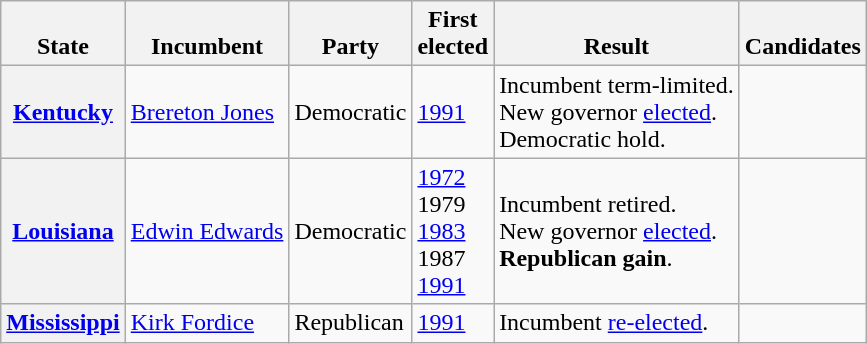<table class="wikitable sortable">
<tr valign=bottom>
<th>State</th>
<th>Incumbent</th>
<th>Party</th>
<th>First<br>elected</th>
<th>Result</th>
<th>Candidates</th>
</tr>
<tr>
<th><a href='#'>Kentucky</a></th>
<td><a href='#'>Brereton Jones</a></td>
<td>Democratic</td>
<td><a href='#'>1991</a></td>
<td>Incumbent term-limited.<br>New governor <a href='#'>elected</a>.<br>Democratic hold.</td>
<td nowrap></td>
</tr>
<tr>
<th><a href='#'>Louisiana</a></th>
<td><a href='#'>Edwin Edwards</a></td>
<td>Democratic</td>
<td><a href='#'>1972</a><br>1979 <br><a href='#'>1983</a><br>1987 <br><a href='#'>1991</a></td>
<td>Incumbent retired.<br>New governor <a href='#'>elected</a>.<br><strong>Republican gain</strong>.</td>
<td nowrap></td>
</tr>
<tr>
<th><a href='#'>Mississippi</a></th>
<td><a href='#'>Kirk Fordice</a></td>
<td>Republican</td>
<td><a href='#'>1991</a></td>
<td>Incumbent <a href='#'>re-elected</a>.</td>
<td nowrap></td>
</tr>
</table>
